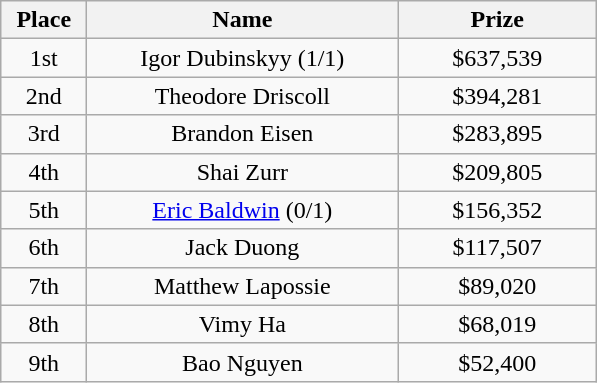<table class="wikitable">
<tr>
<th width="50">Place</th>
<th width="200">Name</th>
<th width="125">Prize</th>
</tr>
<tr>
<td align = "center">1st</td>
<td align = "center">Igor Dubinskyy (1/1)</td>
<td align = "center">$637,539</td>
</tr>
<tr>
<td align = "center">2nd</td>
<td align = "center">Theodore Driscoll</td>
<td align = "center">$394,281</td>
</tr>
<tr>
<td align = "center">3rd</td>
<td align = "center">Brandon Eisen</td>
<td align = "center">$283,895</td>
</tr>
<tr>
<td align = "center">4th</td>
<td align = "center">Shai Zurr</td>
<td align = "center">$209,805</td>
</tr>
<tr>
<td align = "center">5th</td>
<td align = "center"><a href='#'>Eric Baldwin</a> (0/1)</td>
<td align = "center">$156,352</td>
</tr>
<tr>
<td align = "center">6th</td>
<td align = "center">Jack Duong</td>
<td align = "center">$117,507</td>
</tr>
<tr>
<td align = "center">7th</td>
<td align = "center">Matthew Lapossie</td>
<td align = "center">$89,020</td>
</tr>
<tr>
<td align = "center">8th</td>
<td align = "center">Vimy Ha</td>
<td align = "center">$68,019</td>
</tr>
<tr>
<td align = "center">9th</td>
<td align = "center">Bao Nguyen</td>
<td align = "center">$52,400</td>
</tr>
</table>
